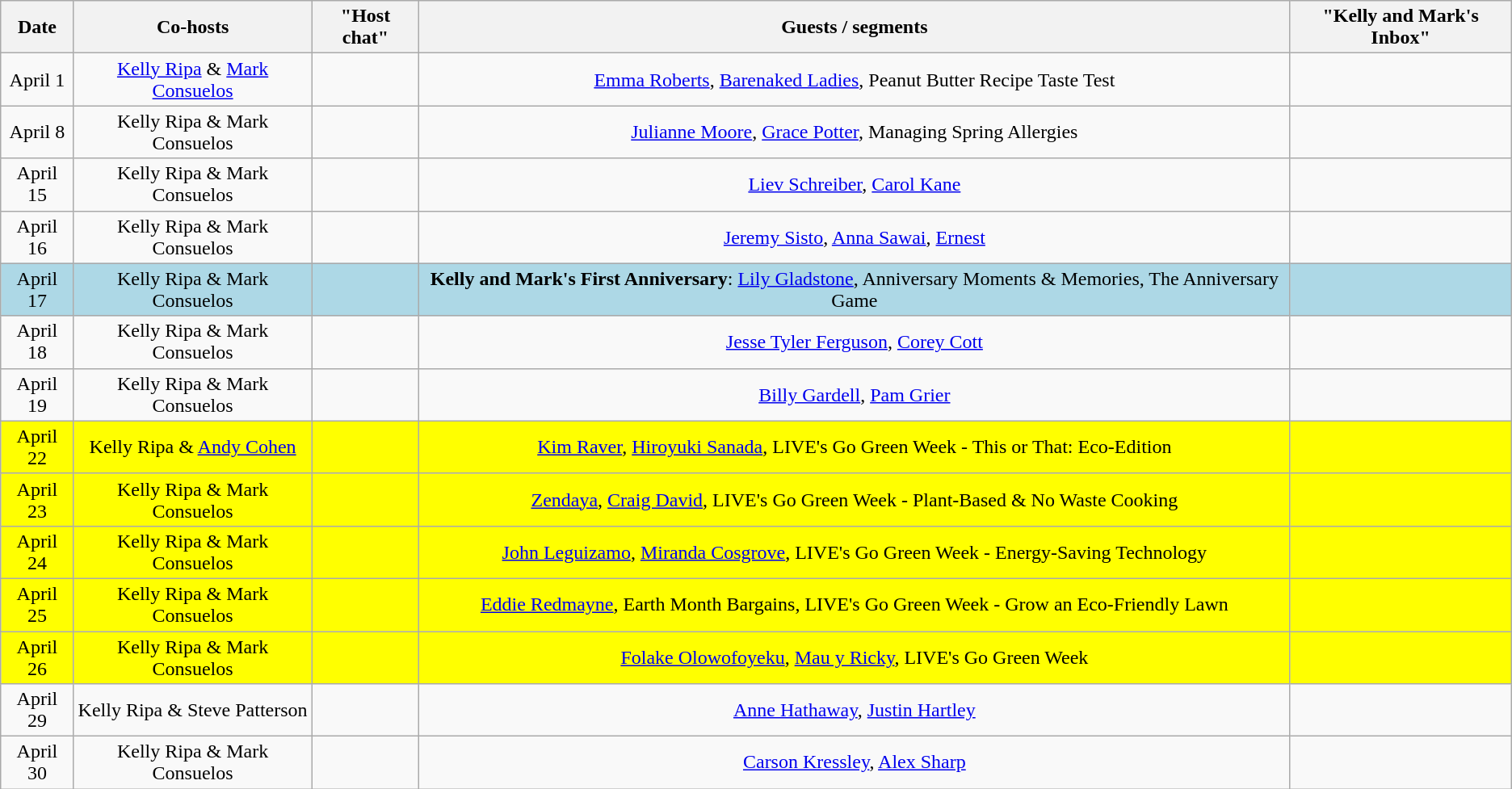<table class="wikitable sortable" style="text-align:center;">
<tr>
<th>Date</th>
<th>Co-hosts</th>
<th>"Host chat"</th>
<th>Guests / segments</th>
<th>"Kelly and Mark's Inbox"</th>
</tr>
<tr>
<td>April 1</td>
<td><a href='#'>Kelly Ripa</a> & <a href='#'>Mark Consuelos</a></td>
<td></td>
<td><a href='#'>Emma Roberts</a>, <a href='#'>Barenaked Ladies</a>, Peanut Butter Recipe Taste Test</td>
<td></td>
</tr>
<tr>
<td>April 8</td>
<td>Kelly Ripa & Mark Consuelos</td>
<td></td>
<td><a href='#'>Julianne Moore</a>, <a href='#'>Grace Potter</a>, Managing Spring Allergies</td>
<td></td>
</tr>
<tr>
<td>April 15</td>
<td>Kelly Ripa & Mark Consuelos</td>
<td></td>
<td><a href='#'>Liev Schreiber</a>, <a href='#'>Carol Kane</a></td>
<td></td>
</tr>
<tr>
<td>April 16</td>
<td>Kelly Ripa & Mark Consuelos</td>
<td></td>
<td><a href='#'>Jeremy Sisto</a>, <a href='#'>Anna Sawai</a>, <a href='#'>Ernest</a></td>
<td></td>
</tr>
<tr style="background:lightblue;">
<td>April 17</td>
<td>Kelly Ripa & Mark Consuelos</td>
<td></td>
<td><strong>Kelly and Mark's First Anniversary</strong>: <a href='#'>Lily Gladstone</a>, Anniversary Moments & Memories, The Anniversary Game</td>
<td></td>
</tr>
<tr>
<td>April 18</td>
<td>Kelly Ripa & Mark Consuelos</td>
<td></td>
<td><a href='#'>Jesse Tyler Ferguson</a>, <a href='#'>Corey Cott</a></td>
<td></td>
</tr>
<tr>
<td>April 19</td>
<td>Kelly Ripa & Mark Consuelos</td>
<td></td>
<td><a href='#'>Billy Gardell</a>, <a href='#'>Pam Grier</a></td>
<td></td>
</tr>
<tr style="background:yellow;">
<td>April 22</td>
<td>Kelly Ripa & <a href='#'>Andy Cohen</a></td>
<td></td>
<td><a href='#'>Kim Raver</a>, <a href='#'>Hiroyuki Sanada</a>, LIVE's Go Green Week - This or That: Eco-Edition</td>
<td></td>
</tr>
<tr style="background:yellow;">
<td>April 23</td>
<td>Kelly Ripa & Mark Consuelos</td>
<td></td>
<td><a href='#'>Zendaya</a>, <a href='#'>Craig David</a>, LIVE's Go Green Week - Plant-Based & No Waste Cooking</td>
<td></td>
</tr>
<tr style="background:yellow;">
<td>April 24</td>
<td>Kelly Ripa & Mark Consuelos</td>
<td></td>
<td><a href='#'>John Leguizamo</a>, <a href='#'>Miranda Cosgrove</a>, LIVE's Go Green Week - Energy-Saving Technology</td>
<td></td>
</tr>
<tr style="background:yellow;">
<td>April 25</td>
<td>Kelly Ripa & Mark Consuelos</td>
<td></td>
<td><a href='#'>Eddie Redmayne</a>, Earth Month Bargains, LIVE's Go Green Week - Grow an Eco-Friendly Lawn</td>
<td></td>
</tr>
<tr style="background:yellow;">
<td>April 26</td>
<td>Kelly Ripa & Mark Consuelos</td>
<td></td>
<td><a href='#'>Folake Olowofoyeku</a>, <a href='#'>Mau y Ricky</a>, LIVE's Go Green Week</td>
<td></td>
</tr>
<tr>
<td>April 29</td>
<td>Kelly Ripa & Steve Patterson</td>
<td></td>
<td><a href='#'>Anne Hathaway</a>, <a href='#'>Justin Hartley</a></td>
<td></td>
</tr>
<tr>
<td>April 30</td>
<td>Kelly Ripa & Mark Consuelos</td>
<td></td>
<td><a href='#'>Carson Kressley</a>, <a href='#'>Alex Sharp</a></td>
<td></td>
</tr>
</table>
